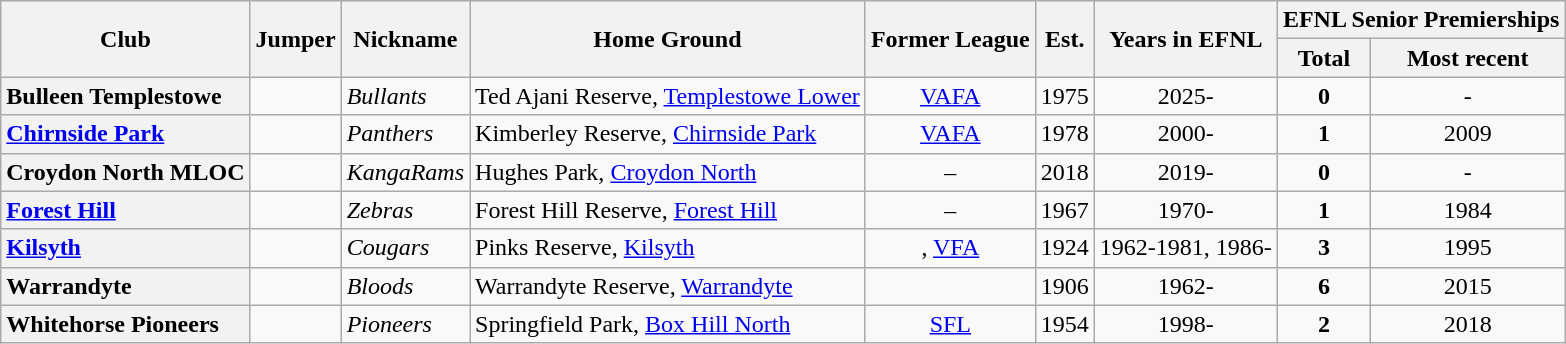<table class="wikitable sortable">
<tr>
<th rowspan="2">Club</th>
<th rowspan="2">Jumper</th>
<th rowspan="2">Nickname</th>
<th rowspan="2">Home Ground</th>
<th rowspan="2">Former League</th>
<th rowspan="2">Est.</th>
<th rowspan="2">Years in EFNL</th>
<th colspan="2">EFNL Senior Premierships</th>
</tr>
<tr>
<th>Total</th>
<th>Most recent</th>
</tr>
<tr>
<th style="text-align:left">Bulleen Templestowe</th>
<td></td>
<td><em>Bullants</em></td>
<td>Ted Ajani Reserve, <a href='#'>Templestowe Lower</a></td>
<td align="center"><a href='#'>VAFA</a></td>
<td align="center">1975</td>
<td align="center">2025-</td>
<td align="center"><strong>0</strong></td>
<td align="center">-</td>
</tr>
<tr>
<th style="text-align:left"><a href='#'>Chirnside Park</a></th>
<td></td>
<td><em>Panthers</em></td>
<td>Kimberley Reserve, <a href='#'>Chirnside Park</a></td>
<td align="center"><a href='#'>VAFA</a></td>
<td align="center">1978</td>
<td align="center">2000-</td>
<td align="center"><strong>1</strong></td>
<td align="center">2009</td>
</tr>
<tr>
<th style="text-align:left">Croydon North MLOC</th>
<td></td>
<td><em>KangaRams</em></td>
<td>Hughes Park, <a href='#'>Croydon North</a></td>
<td align="center">–</td>
<td align="center">2018</td>
<td align="center">2019-</td>
<td align="center"><strong>0</strong></td>
<td align="center">-</td>
</tr>
<tr>
<th style="text-align:left"><a href='#'>Forest Hill</a></th>
<td></td>
<td><em>Zebras</em></td>
<td>Forest Hill Reserve, <a href='#'>Forest Hill</a></td>
<td align="center">–</td>
<td align="center">1967</td>
<td align="center">1970-</td>
<td align="center"><strong>1</strong></td>
<td align="center">1984</td>
</tr>
<tr>
<th style="text-align:left"><a href='#'>Kilsyth</a></th>
<td></td>
<td><em>Cougars</em></td>
<td>Pinks Reserve, <a href='#'>Kilsyth</a></td>
<td align="center">, <a href='#'>VFA</a></td>
<td align="center">1924</td>
<td align="center">1962-1981, 1986-</td>
<td align="center"><strong>3</strong></td>
<td align="center">1995</td>
</tr>
<tr>
<th style="text-align:left">Warrandyte</th>
<td></td>
<td><em>Bloods</em></td>
<td>Warrandyte Reserve, <a href='#'>Warrandyte</a></td>
<td align="center"></td>
<td align="center">1906</td>
<td align="center">1962-</td>
<td align="center"><strong>6</strong></td>
<td align="center">2015</td>
</tr>
<tr>
<th style="text-align:left">Whitehorse Pioneers</th>
<td></td>
<td><em>Pioneers</em></td>
<td>Springfield Park, <a href='#'>Box Hill North</a></td>
<td align="center"><a href='#'>SFL</a></td>
<td align="center">1954</td>
<td align="center">1998-</td>
<td align="center"><strong>2</strong></td>
<td align="center">2018</td>
</tr>
</table>
